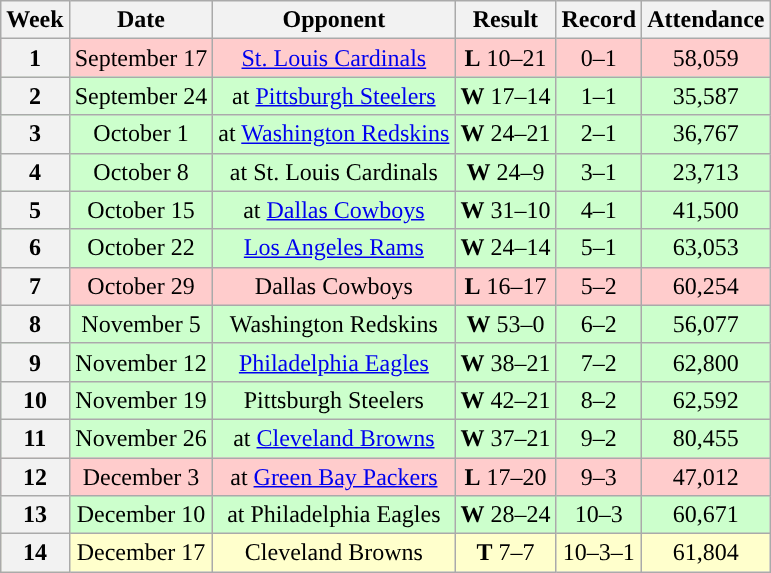<table class="wikitable" style="text-align:center">
<tr>
<th>Week</th>
<th>Date</th>
<th>Opponent</th>
<th>Result</th>
<th>Record</th>
<th>Attendance</th>
</tr>
<tr style="background:#fcc">
<th>1</th>
<td>September 17</td>
<td><a href='#'>St. Louis Cardinals</a></td>
<td><strong>L</strong> 10–21</td>
<td>0–1</td>
<td>58,059</td>
</tr>
<tr style="background:#cfc">
<th>2</th>
<td>September 24</td>
<td>at <a href='#'>Pittsburgh Steelers</a></td>
<td><strong>W</strong> 17–14</td>
<td>1–1</td>
<td>35,587</td>
</tr>
<tr style="background:#cfc">
<th>3</th>
<td>October 1</td>
<td>at <a href='#'>Washington Redskins</a></td>
<td><strong>W</strong> 24–21</td>
<td>2–1</td>
<td>36,767</td>
</tr>
<tr style="background:#cfc">
<th>4</th>
<td>October 8</td>
<td>at St. Louis Cardinals</td>
<td><strong>W</strong> 24–9</td>
<td>3–1</td>
<td>23,713</td>
</tr>
<tr style="background:#cfc">
<th>5</th>
<td>October 15</td>
<td>at <a href='#'>Dallas Cowboys</a></td>
<td><strong>W</strong> 31–10</td>
<td>4–1</td>
<td>41,500</td>
</tr>
<tr style="background:#cfc">
<th>6</th>
<td>October 22</td>
<td><a href='#'>Los Angeles Rams</a></td>
<td><strong>W</strong> 24–14</td>
<td>5–1</td>
<td>63,053</td>
</tr>
<tr style="background:#fcc">
<th>7</th>
<td>October 29</td>
<td>Dallas Cowboys</td>
<td><strong>L</strong> 16–17</td>
<td>5–2</td>
<td>60,254</td>
</tr>
<tr style="background:#cfc">
<th>8</th>
<td>November 5</td>
<td>Washington Redskins</td>
<td><strong>W</strong> 53–0</td>
<td>6–2</td>
<td>56,077</td>
</tr>
<tr style="background:#cfc">
<th>9</th>
<td>November 12</td>
<td><a href='#'>Philadelphia Eagles</a></td>
<td><strong>W</strong> 38–21</td>
<td>7–2</td>
<td>62,800</td>
</tr>
<tr style="background:#cfc">
<th>10</th>
<td>November 19</td>
<td>Pittsburgh Steelers</td>
<td><strong>W</strong> 42–21</td>
<td>8–2</td>
<td>62,592</td>
</tr>
<tr style="background:#cfc">
<th>11</th>
<td>November 26</td>
<td>at <a href='#'>Cleveland Browns</a></td>
<td><strong>W</strong> 37–21</td>
<td>9–2</td>
<td>80,455</td>
</tr>
<tr style="background:#fcc">
<th>12</th>
<td>December 3</td>
<td>at <a href='#'>Green Bay Packers</a></td>
<td><strong>L</strong> 17–20</td>
<td>9–3</td>
<td>47,012</td>
</tr>
<tr style="background:#cfc">
<th>13</th>
<td>December 10</td>
<td>at Philadelphia Eagles</td>
<td><strong>W</strong> 28–24</td>
<td>10–3</td>
<td>60,671</td>
</tr>
<tr style="background:#ffc">
<th>14</th>
<td>December 17</td>
<td>Cleveland Browns</td>
<td><strong>T</strong> 7–7</td>
<td>10–3–1</td>
<td>61,804</td>
</tr>
</table>
